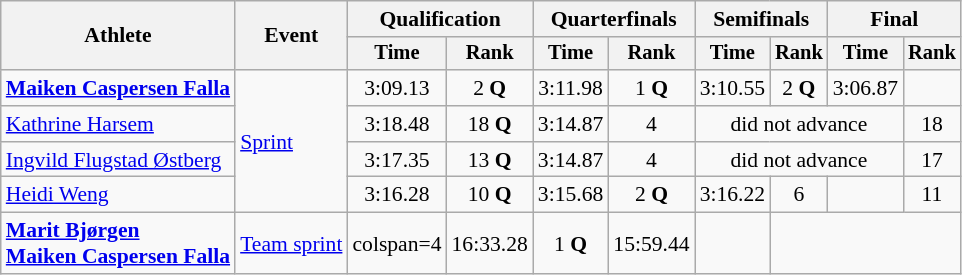<table class="wikitable" style="font-size:90%">
<tr>
<th rowspan=2>Athlete</th>
<th rowspan=2>Event</th>
<th colspan=2>Qualification</th>
<th colspan=2>Quarterfinals</th>
<th colspan=2>Semifinals</th>
<th colspan=2>Final</th>
</tr>
<tr style="font-size:95%">
<th>Time</th>
<th>Rank</th>
<th>Time</th>
<th>Rank</th>
<th>Time</th>
<th>Rank</th>
<th>Time</th>
<th>Rank</th>
</tr>
<tr align=center>
<td align=left><strong><a href='#'>Maiken Caspersen Falla</a></strong></td>
<td align=left rowspan=4><a href='#'>Sprint</a></td>
<td>3:09.13</td>
<td>2 <strong>Q</strong></td>
<td>3:11.98</td>
<td>1 <strong>Q</strong></td>
<td>3:10.55</td>
<td>2 <strong>Q</strong></td>
<td>3:06.87</td>
<td></td>
</tr>
<tr align=center>
<td align=left><a href='#'>Kathrine Harsem</a></td>
<td>3:18.48</td>
<td>18 <strong>Q</strong></td>
<td>3:14.87</td>
<td>4</td>
<td colspan=3>did not advance</td>
<td>18</td>
</tr>
<tr align=center>
<td align=left><a href='#'>Ingvild Flugstad Østberg</a></td>
<td>3:17.35</td>
<td>13 <strong>Q</strong></td>
<td>3:14.87</td>
<td>4</td>
<td colspan=3>did not advance</td>
<td>17</td>
</tr>
<tr align=center>
<td align=left><a href='#'>Heidi Weng</a></td>
<td>3:16.28</td>
<td>10 <strong>Q</strong></td>
<td>3:15.68</td>
<td>2 <strong>Q</strong></td>
<td>3:16.22</td>
<td>6</td>
<td></td>
<td>11</td>
</tr>
<tr align=center>
<td align=left><strong><a href='#'>Marit Bjørgen</a> <br> <a href='#'>Maiken Caspersen Falla</a></strong></td>
<td align=left><a href='#'>Team sprint</a></td>
<td>colspan=4 </td>
<td>16:33.28</td>
<td>1 <strong>Q</strong></td>
<td>15:59.44</td>
<td></td>
</tr>
</table>
